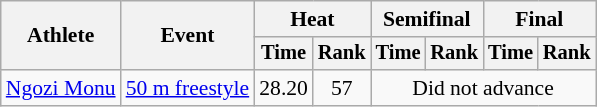<table class=wikitable style="font-size:90%">
<tr>
<th rowspan="2">Athlete</th>
<th rowspan="2">Event</th>
<th colspan="2">Heat</th>
<th colspan="2">Semifinal</th>
<th colspan="2">Final</th>
</tr>
<tr style="font-size:95%">
<th>Time</th>
<th>Rank</th>
<th>Time</th>
<th>Rank</th>
<th>Time</th>
<th>Rank</th>
</tr>
<tr align=center>
<td align=left><a href='#'>Ngozi Monu</a></td>
<td align=left><a href='#'>50 m freestyle</a></td>
<td>28.20</td>
<td>57</td>
<td colspan=4>Did not advance</td>
</tr>
</table>
